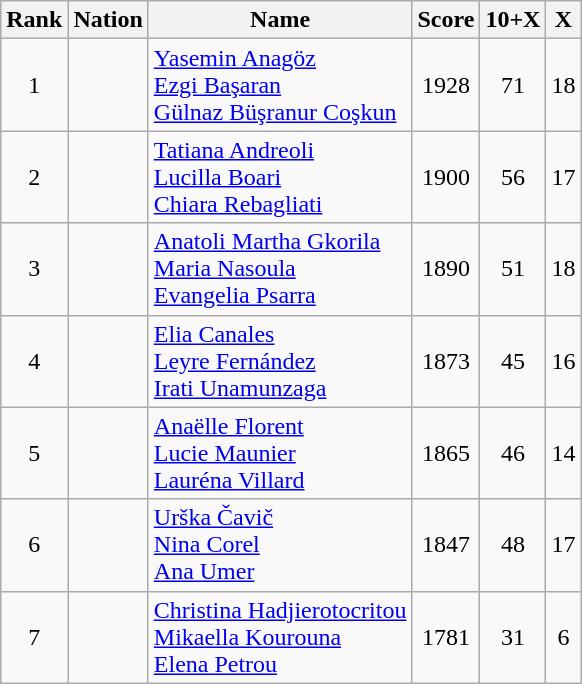<table class="wikitable sortable" style="text-align:center">
<tr>
<th>Rank</th>
<th>Nation</th>
<th>Name</th>
<th>Score</th>
<th>10+X</th>
<th>X</th>
</tr>
<tr>
<td>1</td>
<td align=left></td>
<td align=left><a href='#'>Yasemin Anagöz</a><br><a href='#'>Ezgi Başaran</a><br><a href='#'>Gülnaz Büşranur Coşkun</a></td>
<td>1928</td>
<td>71</td>
<td>18</td>
</tr>
<tr>
<td>2</td>
<td align=left></td>
<td align=left><a href='#'>Tatiana Andreoli</a><br><a href='#'>Lucilla Boari</a><br><a href='#'>Chiara Rebagliati</a></td>
<td>1900</td>
<td>56</td>
<td>17</td>
</tr>
<tr>
<td>3</td>
<td align=left></td>
<td align=left><a href='#'>Anatoli Martha Gkorila</a><br><a href='#'>Maria Nasoula</a><br><a href='#'>Evangelia Psarra</a></td>
<td>1890</td>
<td>51</td>
<td>18</td>
</tr>
<tr>
<td>4</td>
<td align=left></td>
<td align=left><a href='#'>Elia Canales</a><br><a href='#'>Leyre Fernández</a><br><a href='#'>Irati Unamunzaga</a></td>
<td>1873</td>
<td>45</td>
<td>16</td>
</tr>
<tr>
<td>5</td>
<td align=left></td>
<td align=left><a href='#'>Anaëlle Florent</a><br><a href='#'>Lucie Maunier</a><br><a href='#'>Lauréna Villard</a></td>
<td>1865</td>
<td>46</td>
<td>14</td>
</tr>
<tr>
<td>6</td>
<td align=left></td>
<td align=left><a href='#'>Urška Čavič</a><br><a href='#'>Nina Corel</a><br><a href='#'>Ana Umer</a></td>
<td>1847</td>
<td>48</td>
<td>17</td>
</tr>
<tr>
<td>7</td>
<td align=left></td>
<td align=left><a href='#'>Christina Hadjierotocritou</a><br><a href='#'>Mikaella Kourouna</a><br><a href='#'>Elena Petrou</a></td>
<td>1781</td>
<td>31</td>
<td>6</td>
</tr>
</table>
